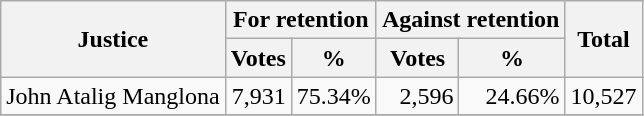<table class  = wikitable style=text-align:right>
<tr>
<th rowspan = 2>Justice</th>
<th colspan = 2>For retention</th>
<th colspan = 2>Against retention</th>
<th rowspan = 2>Total</th>
</tr>
<tr>
<th>Votes</th>
<th>%</th>
<th>Votes</th>
<th>%</th>
</tr>
<tr>
<td align=left>John Atalig Manglona</td>
<td>7,931</td>
<td>75.34%</td>
<td>2,596</td>
<td>24.66%</td>
<td>10,527</td>
</tr>
<tr>
</tr>
</table>
